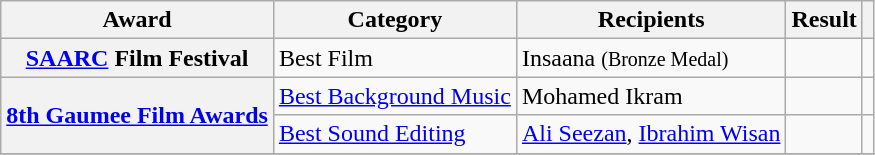<table class="wikitable plainrowheaders sortable">
<tr>
<th scope="col">Award</th>
<th scope="col">Category</th>
<th scope="col">Recipients</th>
<th scope="col">Result</th>
<th scope="col" class="unsortable"></th>
</tr>
<tr>
<th scope="row"><a href='#'>SAARC</a> Film Festival</th>
<td>Best Film</td>
<td>Insaana <small>(Bronze Medal)</small></td>
<td></td>
<td style="text-align:center;"></td>
</tr>
<tr>
<th scope="row" rowspan="2"><a href='#'>8th Gaumee Film Awards</a></th>
<td><a href='#'>Best Background Music</a></td>
<td>Mohamed Ikram</td>
<td></td>
<td style="text-align:center;"></td>
</tr>
<tr>
<td><a href='#'>Best Sound Editing</a></td>
<td><a href='#'>Ali Seezan</a>, <a href='#'>Ibrahim Wisan</a></td>
<td></td>
<td style="text-align:center;"></td>
</tr>
<tr>
</tr>
</table>
